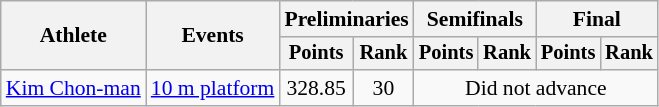<table class=wikitable style="font-size:90%">
<tr>
<th rowspan="2">Athlete</th>
<th rowspan="2">Events</th>
<th colspan="2">Preliminaries</th>
<th colspan="2">Semifinals</th>
<th colspan="2">Final</th>
</tr>
<tr style="font-size:95%">
<th>Points</th>
<th>Rank</th>
<th>Points</th>
<th>Rank</th>
<th>Points</th>
<th>Rank</th>
</tr>
<tr align=center>
<td align=left><a href='#'>Kim Chon-man</a></td>
<td align=left><a href='#'>10 m platform</a></td>
<td>328.85</td>
<td>30</td>
<td colspan=4>Did not advance</td>
</tr>
</table>
